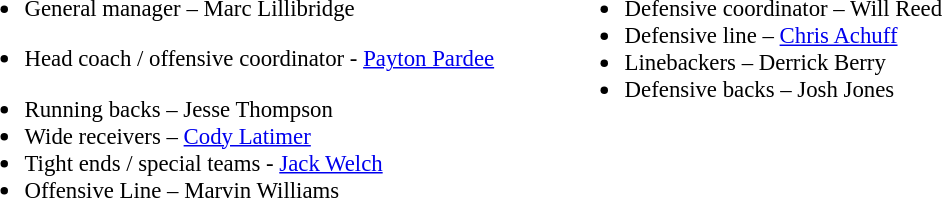<table class="toccolours" style="text-align: left;">
<tr>
<td colspan="7" style="text-align:right;"></td>
</tr>
<tr>
<td style="vertical-align:top;"></td>
<td style="font-size: 95%;vertical-align:top;"><br><ul><li>General manager – Marc Lillibridge</li></ul><ul><li>Head coach / offensive coordinator - <a href='#'>Payton Pardee</a></li></ul><ul><li>Running backs – Jesse Thompson</li><li>Wide receivers – <a href='#'>Cody Latimer</a></li><li>Tight ends / special teams - <a href='#'>Jack Welch</a></li><li>Offensive Line – Marvin Williams</li></ul></td>
<td width="35"> </td>
<td style="vertical-align:top;"></td>
<td style="font-size: 95%;vertical-align:top;"><br><ul><li>Defensive coordinator – Will Reed</li><li>Defensive line – <a href='#'>Chris Achuff</a></li><li>Linebackers – Derrick Berry</li><li>Defensive backs – Josh Jones</li></ul></td>
</tr>
</table>
